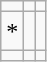<table class=wikitable>
<tr>
<td> </td>
<td> </td>
<td> </td>
</tr>
<tr>
<td> *</td>
<td> </td>
<td> </td>
</tr>
<tr>
<td> </td>
<td> </td>
<td> </td>
</tr>
</table>
